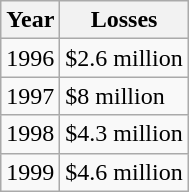<table class="wikitable" style="float:right">
<tr>
<th>Year</th>
<th>Losses</th>
</tr>
<tr>
<td>1996</td>
<td>$2.6 million</td>
</tr>
<tr>
<td>1997</td>
<td>$8 million</td>
</tr>
<tr>
<td>1998</td>
<td>$4.3 million</td>
</tr>
<tr>
<td>1999</td>
<td>$4.6 million</td>
</tr>
</table>
